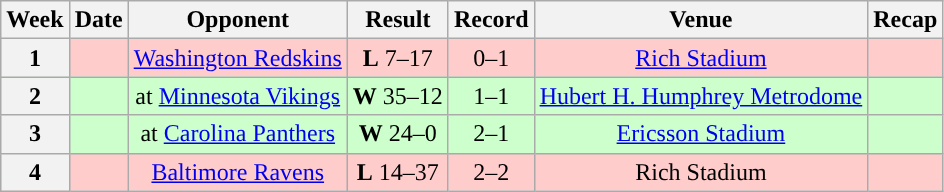<table class="wikitable" style="text-align:center">
<tr>
<th>Week</th>
<th>Date</th>
<th>Opponent</th>
<th>Result</th>
<th>Record</th>
<th>Venue</th>
<th>Recap</th>
</tr>
<tr style="background: #fcc;">
<th>1</th>
<td></td>
<td><a href='#'>Washington Redskins</a></td>
<td><strong>L</strong> 7–17</td>
<td>0–1</td>
<td><a href='#'>Rich Stadium</a></td>
<td></td>
</tr>
<tr style="background: #cfc;">
<th>2</th>
<td></td>
<td>at <a href='#'>Minnesota Vikings</a></td>
<td><strong>W</strong> 35–12</td>
<td>1–1</td>
<td><a href='#'>Hubert H. Humphrey Metrodome</a></td>
<td></td>
</tr>
<tr style="background: #cfc;">
<th>3</th>
<td></td>
<td>at <a href='#'>Carolina Panthers</a></td>
<td><strong>W</strong> 24–0</td>
<td>2–1</td>
<td><a href='#'>Ericsson Stadium</a></td>
<td></td>
</tr>
<tr style="background: #fcc;">
<th>4</th>
<td></td>
<td><a href='#'>Baltimore Ravens</a></td>
<td><strong>L</strong> 14–37</td>
<td>2–2</td>
<td>Rich Stadium</td>
<td></td>
</tr>
</table>
